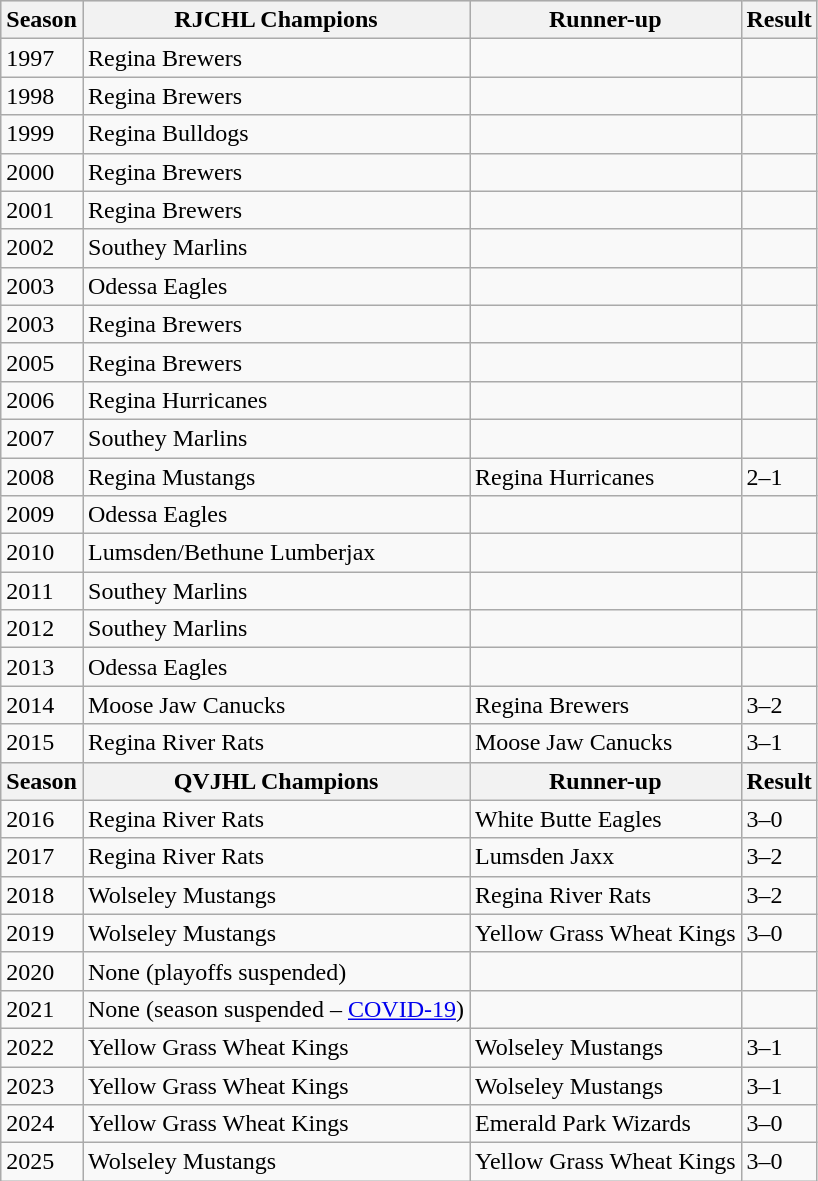<table class="wikitable">
<tr align="center" bgcolor="#dddddd">
<th>Season</th>
<th><strong>RJCHL Champions</strong></th>
<th>Runner-up</th>
<th>Result</th>
</tr>
<tr>
<td>1997</td>
<td>Regina Brewers</td>
<td></td>
<td></td>
</tr>
<tr>
<td>1998</td>
<td>Regina Brewers</td>
<td></td>
<td></td>
</tr>
<tr>
<td>1999</td>
<td>Regina Bulldogs</td>
<td></td>
<td></td>
</tr>
<tr>
<td>2000</td>
<td>Regina Brewers</td>
<td></td>
<td></td>
</tr>
<tr>
<td>2001</td>
<td>Regina Brewers</td>
<td></td>
<td></td>
</tr>
<tr>
<td>2002</td>
<td>Southey Marlins</td>
<td></td>
<td></td>
</tr>
<tr>
<td>2003</td>
<td>Odessa Eagles</td>
<td></td>
<td></td>
</tr>
<tr>
<td>2003</td>
<td>Regina Brewers</td>
<td></td>
<td></td>
</tr>
<tr>
<td>2005</td>
<td>Regina Brewers</td>
<td></td>
<td></td>
</tr>
<tr>
<td>2006</td>
<td>Regina Hurricanes</td>
<td></td>
<td></td>
</tr>
<tr>
<td>2007</td>
<td>Southey Marlins</td>
<td></td>
<td></td>
</tr>
<tr>
<td>2008</td>
<td>Regina Mustangs</td>
<td>Regina Hurricanes</td>
<td>2–1</td>
</tr>
<tr>
<td>2009</td>
<td>Odessa Eagles</td>
<td></td>
<td></td>
</tr>
<tr>
<td>2010</td>
<td>Lumsden/Bethune Lumberjax</td>
<td></td>
<td></td>
</tr>
<tr>
<td>2011</td>
<td>Southey Marlins</td>
<td></td>
<td></td>
</tr>
<tr>
<td>2012</td>
<td>Southey Marlins</td>
<td></td>
<td></td>
</tr>
<tr>
<td>2013</td>
<td>Odessa Eagles</td>
<td></td>
<td></td>
</tr>
<tr>
<td>2014</td>
<td>Moose Jaw Canucks</td>
<td>Regina Brewers</td>
<td>3–2</td>
</tr>
<tr>
<td>2015</td>
<td>Regina River Rats</td>
<td>Moose Jaw Canucks</td>
<td>3–1</td>
</tr>
<tr>
<th>Season</th>
<th>QVJHL Champions</th>
<th>Runner-up</th>
<th>Result</th>
</tr>
<tr>
<td>2016</td>
<td>Regina River Rats</td>
<td>White Butte Eagles</td>
<td>3–0</td>
</tr>
<tr>
<td>2017</td>
<td>Regina River Rats</td>
<td>Lumsden Jaxx</td>
<td>3–2</td>
</tr>
<tr>
<td>2018</td>
<td>Wolseley Mustangs</td>
<td>Regina River Rats</td>
<td>3–2</td>
</tr>
<tr>
<td>2019</td>
<td>Wolseley Mustangs</td>
<td>Yellow Grass Wheat Kings</td>
<td>3–0</td>
</tr>
<tr>
<td>2020</td>
<td>None (playoffs suspended)</td>
<td></td>
<td></td>
</tr>
<tr>
<td>2021</td>
<td>None (season suspended – <a href='#'>COVID-19</a>)</td>
<td></td>
<td></td>
</tr>
<tr>
<td>2022</td>
<td>Yellow Grass Wheat Kings</td>
<td>Wolseley Mustangs</td>
<td>3–1</td>
</tr>
<tr>
<td>2023</td>
<td>Yellow Grass Wheat Kings</td>
<td>Wolseley Mustangs</td>
<td>3–1</td>
</tr>
<tr>
<td>2024</td>
<td>Yellow Grass Wheat Kings</td>
<td>Emerald Park Wizards</td>
<td>3–0</td>
</tr>
<tr>
<td>2025</td>
<td>Wolseley Mustangs</td>
<td>Yellow Grass Wheat Kings</td>
<td>3–0</td>
</tr>
</table>
